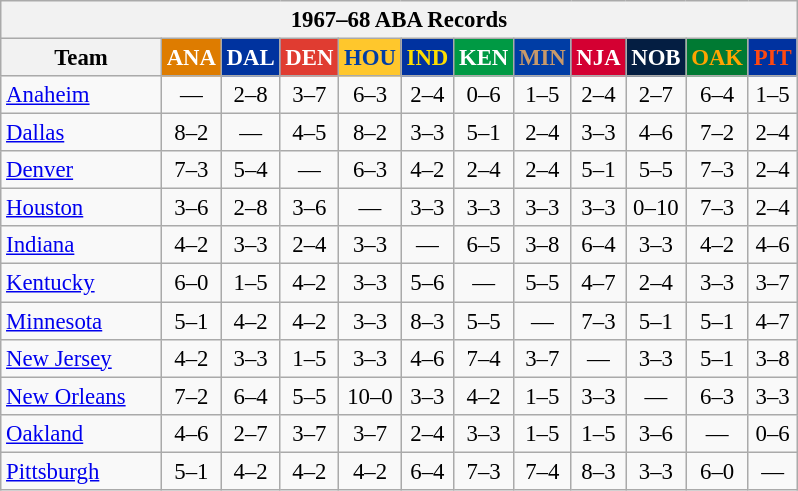<table class="wikitable" style="font-size:95%; text-align:center;">
<tr>
<th colspan=12>1967–68 ABA Records</th>
</tr>
<tr>
<th width=100>Team</th>
<th style="background:#DE7C00;color:#FFFFFF;width=35">ANA</th>
<th style="background:#00339F;color:#FFFFFF;width=35">DAL</th>
<th style="background:#E03C31;color:#FFFFFF;width=35">DEN</th>
<th style="background:#FFC72C;color:#003DA5;width=35">HOU</th>
<th style="background:#0032A0;color:#FEDD00;width=35">IND</th>
<th style="background:#009A44;color:#FFFFFF;width=35">KEN</th>
<th style="background:#003DA5;color:#C89A6A;width=35">MIN</th>
<th style="background:#D40032;color:#FFFFFF;width=35">NJA</th>
<th style="background:#041E42;color:#FFFFFF;width=35">NOB</th>
<th style="background:#007A33;color:#FFA400;width=35">OAK</th>
<th style="background:#0032A0;color:#FF4911;width=35">PIT</th>
</tr>
<tr>
<td style="text-align:left;"><a href='#'>Anaheim</a></td>
<td>—</td>
<td>2–8</td>
<td>3–7</td>
<td>6–3</td>
<td>2–4</td>
<td>0–6</td>
<td>1–5</td>
<td>2–4</td>
<td>2–7</td>
<td>6–4</td>
<td>1–5</td>
</tr>
<tr>
<td style="text-align:left;"><a href='#'>Dallas</a></td>
<td>8–2</td>
<td>—</td>
<td>4–5</td>
<td>8–2</td>
<td>3–3</td>
<td>5–1</td>
<td>2–4</td>
<td>3–3</td>
<td>4–6</td>
<td>7–2</td>
<td>2–4</td>
</tr>
<tr>
<td style="text-align:left;"><a href='#'>Denver</a></td>
<td>7–3</td>
<td>5–4</td>
<td>—</td>
<td>6–3</td>
<td>4–2</td>
<td>2–4</td>
<td>2–4</td>
<td>5–1</td>
<td>5–5</td>
<td>7–3</td>
<td>2–4</td>
</tr>
<tr>
<td style="text-align:left;"><a href='#'>Houston</a></td>
<td>3–6</td>
<td>2–8</td>
<td>3–6</td>
<td>—</td>
<td>3–3</td>
<td>3–3</td>
<td>3–3</td>
<td>3–3</td>
<td>0–10</td>
<td>7–3</td>
<td>2–4</td>
</tr>
<tr>
<td style="text-align:left;"><a href='#'>Indiana</a></td>
<td>4–2</td>
<td>3–3</td>
<td>2–4</td>
<td>3–3</td>
<td>—</td>
<td>6–5</td>
<td>3–8</td>
<td>6–4</td>
<td>3–3</td>
<td>4–2</td>
<td>4–6</td>
</tr>
<tr>
<td style="text-align:left;"><a href='#'>Kentucky</a></td>
<td>6–0</td>
<td>1–5</td>
<td>4–2</td>
<td>3–3</td>
<td>5–6</td>
<td>—</td>
<td>5–5</td>
<td>4–7</td>
<td>2–4</td>
<td>3–3</td>
<td>3–7</td>
</tr>
<tr>
<td style="text-align:left;"><a href='#'>Minnesota</a></td>
<td>5–1</td>
<td>4–2</td>
<td>4–2</td>
<td>3–3</td>
<td>8–3</td>
<td>5–5</td>
<td>—</td>
<td>7–3</td>
<td>5–1</td>
<td>5–1</td>
<td>4–7</td>
</tr>
<tr>
<td style="text-align:left;"><a href='#'>New Jersey</a></td>
<td>4–2</td>
<td>3–3</td>
<td>1–5</td>
<td>3–3</td>
<td>4–6</td>
<td>7–4</td>
<td>3–7</td>
<td>—</td>
<td>3–3</td>
<td>5–1</td>
<td>3–8</td>
</tr>
<tr>
<td style="text-align:left;"><a href='#'>New Orleans</a></td>
<td>7–2</td>
<td>6–4</td>
<td>5–5</td>
<td>10–0</td>
<td>3–3</td>
<td>4–2</td>
<td>1–5</td>
<td>3–3</td>
<td>—</td>
<td>6–3</td>
<td>3–3</td>
</tr>
<tr>
<td style="text-align:left;"><a href='#'>Oakland</a></td>
<td>4–6</td>
<td>2–7</td>
<td>3–7</td>
<td>3–7</td>
<td>2–4</td>
<td>3–3</td>
<td>1–5</td>
<td>1–5</td>
<td>3–6</td>
<td>—</td>
<td>0–6</td>
</tr>
<tr>
<td style="text-align:left;"><a href='#'>Pittsburgh</a></td>
<td>5–1</td>
<td>4–2</td>
<td>4–2</td>
<td>4–2</td>
<td>6–4</td>
<td>7–3</td>
<td>7–4</td>
<td>8–3</td>
<td>3–3</td>
<td>6–0</td>
<td>—</td>
</tr>
</table>
